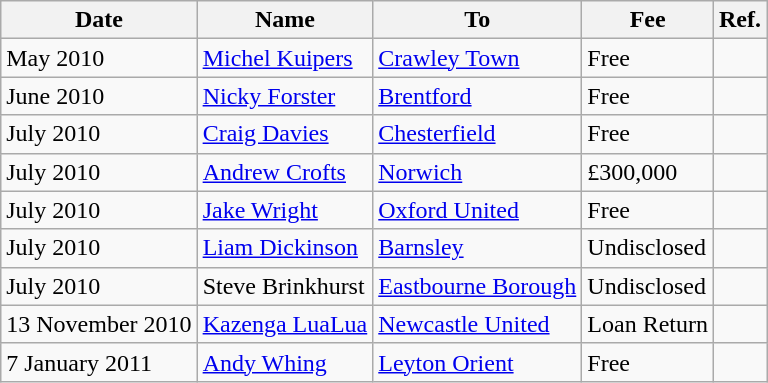<table class="wikitable">
<tr>
<th>Date</th>
<th>Name</th>
<th>To</th>
<th>Fee</th>
<th>Ref.</th>
</tr>
<tr>
<td>May 2010</td>
<td><a href='#'>Michel Kuipers</a></td>
<td><a href='#'>Crawley Town</a></td>
<td>Free</td>
<td></td>
</tr>
<tr>
<td>June 2010</td>
<td><a href='#'>Nicky Forster</a></td>
<td><a href='#'>Brentford</a></td>
<td>Free</td>
<td></td>
</tr>
<tr>
<td>July 2010</td>
<td><a href='#'>Craig Davies</a></td>
<td><a href='#'>Chesterfield</a></td>
<td>Free</td>
<td></td>
</tr>
<tr>
<td>July 2010</td>
<td><a href='#'>Andrew Crofts</a></td>
<td><a href='#'>Norwich</a></td>
<td>£300,000</td>
<td></td>
</tr>
<tr>
<td>July 2010</td>
<td><a href='#'>Jake Wright</a></td>
<td><a href='#'>Oxford United</a></td>
<td>Free</td>
<td></td>
</tr>
<tr>
<td>July 2010</td>
<td><a href='#'>Liam Dickinson</a></td>
<td><a href='#'>Barnsley</a></td>
<td>Undisclosed</td>
<td></td>
</tr>
<tr>
<td>July 2010</td>
<td>Steve Brinkhurst</td>
<td><a href='#'>Eastbourne Borough</a></td>
<td>Undisclosed</td>
<td></td>
</tr>
<tr>
<td>13 November 2010</td>
<td><a href='#'>Kazenga LuaLua</a></td>
<td><a href='#'>Newcastle United</a></td>
<td>Loan Return</td>
<td></td>
</tr>
<tr>
<td>7 January 2011</td>
<td><a href='#'>Andy Whing</a></td>
<td><a href='#'>Leyton Orient</a></td>
<td>Free</td>
<td></td>
</tr>
</table>
